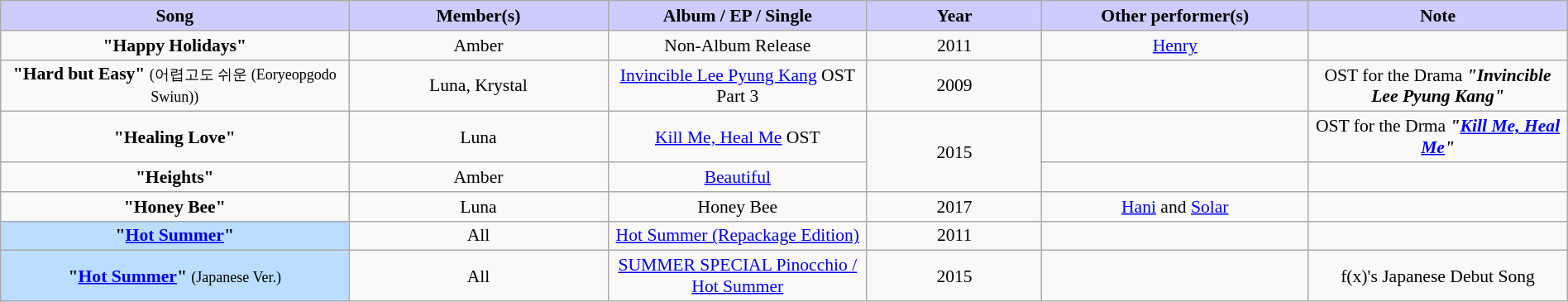<table class="wikitable" style="margin:0.5em auto; clear:both; font-size:.9em; text-align:center; width:100%">
<tr>
<th width="500" style="background: #CCCCFF;">Song</th>
<th width="350" style="background: #CCCCFF;">Member(s)</th>
<th width="350" style="background: #CCCCFF;">Album / EP / Single</th>
<th width="250" style="background: #CCCCFF;">Year</th>
<th width="350" style="background: #CCCCFF;">Other performer(s)</th>
<th width="350" style="background: #CCCCFF;">Note</th>
</tr>
<tr>
<td><strong>"Happy Holidays"</strong></td>
<td>Amber</td>
<td>Non-Album Release</td>
<td>2011</td>
<td><a href='#'>Henry</a></td>
<td></td>
</tr>
<tr>
<td><strong>"Hard but Easy"</strong> <small>(어렵고도 쉬운 (Eoryeopgodo Swiun))</small></td>
<td>Luna, Krystal</td>
<td><a href='#'>Invincible Lee Pyung Kang</a> OST Part 3</td>
<td>2009</td>
<td></td>
<td>OST for the Drama <strong><em>"Invincible Lee Pyung Kang"</em></strong></td>
</tr>
<tr>
<td><strong>"Healing Love"</strong></td>
<td>Luna</td>
<td><a href='#'>Kill Me, Heal Me</a> OST</td>
<td rowspan="2">2015</td>
<td></td>
<td>OST for the Drma <strong><em>"<a href='#'>Kill Me, Heal Me</a>"</em></strong></td>
</tr>
<tr>
<td><strong>"Heights"</strong></td>
<td>Amber</td>
<td><a href='#'>Beautiful</a></td>
<td></td>
<td></td>
</tr>
<tr>
<td><strong>"Honey Bee"</strong></td>
<td>Luna</td>
<td>Honey Bee</td>
<td>2017</td>
<td><a href='#'>Hani</a> and <a href='#'>Solar</a></td>
<td></td>
</tr>
<tr>
<td style="background-color:#bbddff"><strong>"<a href='#'>Hot Summer</a>"</strong></td>
<td>All</td>
<td><a href='#'>Hot Summer (Repackage Edition)</a></td>
<td>2011</td>
<td></td>
<td></td>
</tr>
<tr>
<td style="background-color:#bbddff"><strong>"<a href='#'>Hot Summer</a>"</strong> <small>(Japanese Ver.)</small></td>
<td>All</td>
<td><a href='#'>SUMMER SPECIAL Pinocchio / Hot Summer</a></td>
<td>2015</td>
<td></td>
<td>f(x)'s Japanese Debut Song</td>
</tr>
</table>
